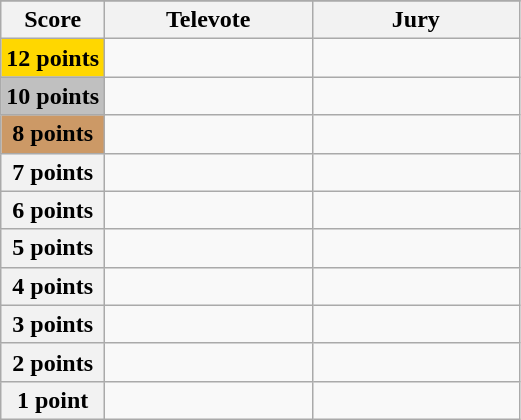<table class="wikitable">
<tr>
</tr>
<tr>
<th scope="col" width="20%">Score</th>
<th scope="col" width="40%">Televote</th>
<th scope="col" width="40%">Jury</th>
</tr>
<tr>
<th scope="row" style="background:gold">12 points</th>
<td></td>
<td></td>
</tr>
<tr>
<th scope="row" style="background:silver">10 points</th>
<td></td>
<td></td>
</tr>
<tr>
<th scope="row" style="background:#CC9966">8 points</th>
<td></td>
<td></td>
</tr>
<tr>
<th scope="row">7 points</th>
<td></td>
<td></td>
</tr>
<tr>
<th scope="row">6 points</th>
<td></td>
<td></td>
</tr>
<tr>
<th scope="row">5 points</th>
<td></td>
<td></td>
</tr>
<tr>
<th scope="row">4 points</th>
<td></td>
<td></td>
</tr>
<tr>
<th scope="row">3 points</th>
<td></td>
<td></td>
</tr>
<tr>
<th scope="row">2 points</th>
<td></td>
<td></td>
</tr>
<tr>
<th scope="row">1 point</th>
<td></td>
<td></td>
</tr>
</table>
